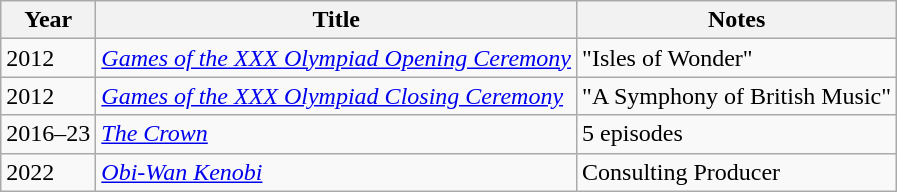<table class="wikitable plainrowheaders unsortable">
<tr>
<th scope="col">Year</th>
<th scope="col">Title</th>
<th scope="col" class="unsortable">Notes</th>
</tr>
<tr>
<td>2012</td>
<td><em><a href='#'>Games of the XXX Olympiad Opening Ceremony</a></em></td>
<td>"Isles of Wonder"</td>
</tr>
<tr>
<td>2012</td>
<td><em><a href='#'>Games of the XXX Olympiad Closing Ceremony</a></em></td>
<td>"A Symphony of British Music"</td>
</tr>
<tr>
<td>2016–23</td>
<td><em><a href='#'>The Crown</a></em></td>
<td>5 episodes</td>
</tr>
<tr>
<td>2022</td>
<td><em><a href='#'>Obi-Wan Kenobi</a></em></td>
<td>Consulting Producer</td>
</tr>
</table>
